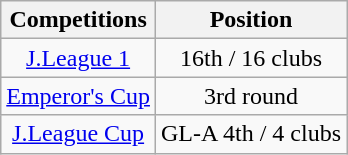<table class="wikitable" style="text-align:center;">
<tr>
<th>Competitions</th>
<th>Position</th>
</tr>
<tr>
<td><a href='#'>J.League 1</a></td>
<td>16th / 16 clubs</td>
</tr>
<tr>
<td><a href='#'>Emperor's Cup</a></td>
<td>3rd round</td>
</tr>
<tr>
<td><a href='#'>J.League Cup</a></td>
<td>GL-A 4th / 4 clubs</td>
</tr>
</table>
